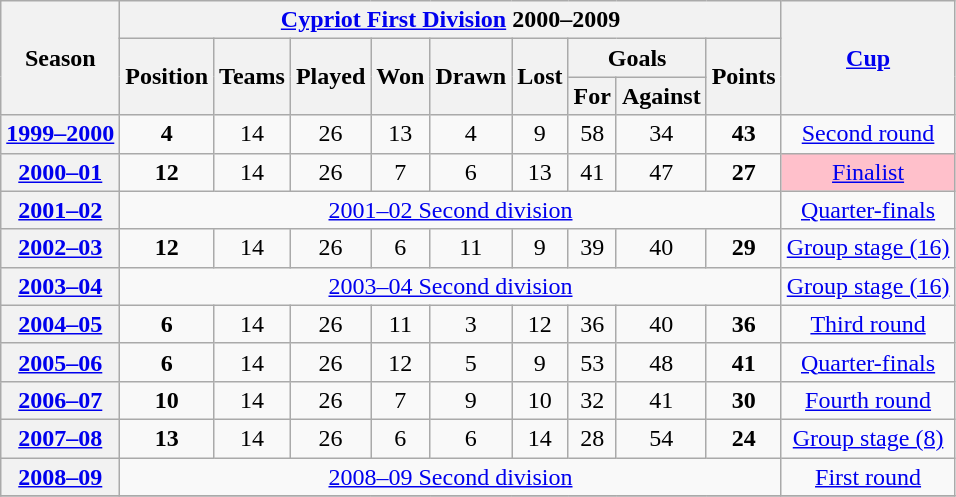<table class="wikitable" style="text-align: center">
<tr>
<th rowspan=3>Season</th>
<th colspan=9><a href='#'>Cypriot First Division</a> 2000–2009</th>
<th rowspan=3><a href='#'>Cup</a></th>
</tr>
<tr>
<th rowspan=2>Position</th>
<th rowspan=2>Teams</th>
<th rowspan=2>Played</th>
<th rowspan=2>Won</th>
<th rowspan=2>Drawn</th>
<th rowspan=2>Lost</th>
<th colspan=2>Goals</th>
<th rowspan=2>Points</th>
</tr>
<tr>
<th>For</th>
<th>Against</th>
</tr>
<tr>
<th style="text-align: center;"><a href='#'>1999–2000</a></th>
<td style="text-align: center;"><strong>4</strong></td>
<td style="text-align: center;">14</td>
<td style="text-align: center;">26</td>
<td style="text-align: center;">13</td>
<td style="text-align: center;">4</td>
<td style="text-align: center;">9</td>
<td style="text-align: center;">58</td>
<td style="text-align: center;">34</td>
<td style="text-align: center;"><strong>43</strong></td>
<td><a href='#'>Second round</a></td>
</tr>
<tr>
<th style="text-align: center;"><a href='#'>2000–01</a></th>
<td style="text-align: center;"><strong>12</strong></td>
<td style="text-align: center;">14</td>
<td style="text-align: center;">26</td>
<td style="text-align: center;">7</td>
<td style="text-align: center;">6</td>
<td style="text-align: center;">13</td>
<td style="text-align: center;">41</td>
<td style="text-align: center;">47</td>
<td style="text-align: center;"><strong>27</strong></td>
<td style="text-align: center;" bgcolor=Pink><a href='#'>Finalist</a></td>
</tr>
<tr>
<th style="text-align: center;"><a href='#'>2001–02</a></th>
<td style="text-align: center;" colspan=9><a href='#'>2001–02 Second division</a></td>
<td><a href='#'>Quarter-finals</a></td>
</tr>
<tr>
<th style="text-align: center;"><a href='#'>2002–03</a></th>
<td style="text-align: center;"><strong>12</strong></td>
<td style="text-align: center;">14</td>
<td style="text-align: center;">26</td>
<td style="text-align: center;">6</td>
<td style="text-align: center;">11</td>
<td style="text-align: center;">9</td>
<td style="text-align: center;">39</td>
<td style="text-align: center;">40</td>
<td style="text-align: center;"><strong>29</strong></td>
<td><a href='#'>Group stage (16)</a></td>
</tr>
<tr>
<th style="text-align: center;"><a href='#'>2003–04</a></th>
<td style="text-align: center;" colspan=9><a href='#'>2003–04 Second division</a></td>
<td><a href='#'>Group stage (16)</a></td>
</tr>
<tr>
<th style="text-align: center;"><a href='#'>2004–05</a></th>
<td style="text-align: center;"><strong>6</strong></td>
<td style="text-align: center;">14</td>
<td style="text-align: center;">26</td>
<td style="text-align: center;">11</td>
<td style="text-align: center;">3</td>
<td style="text-align: center;">12</td>
<td style="text-align: center;">36</td>
<td style="text-align: center;">40</td>
<td style="text-align: center;"><strong>36</strong></td>
<td><a href='#'>Third round</a></td>
</tr>
<tr>
<th style="text-align: center;"><a href='#'>2005–06</a></th>
<td style="text-align: center;"><strong>6</strong></td>
<td style="text-align: center;">14</td>
<td style="text-align: center;">26</td>
<td style="text-align: center;">12</td>
<td style="text-align: center;">5</td>
<td style="text-align: center;">9</td>
<td style="text-align: center;">53</td>
<td style="text-align: center;">48</td>
<td style="text-align: center;"><strong>41</strong></td>
<td><a href='#'>Quarter-finals</a></td>
</tr>
<tr>
<th style="text-align: center;"><a href='#'>2006–07</a></th>
<td style="text-align: center;"><strong>10</strong></td>
<td style="text-align: center;">14</td>
<td style="text-align: center;">26</td>
<td style="text-align: center;">7</td>
<td style="text-align: center;">9</td>
<td style="text-align: center;">10</td>
<td style="text-align: center;">32</td>
<td style="text-align: center;">41</td>
<td style="text-align: center;"><strong>30</strong></td>
<td><a href='#'>Fourth round</a></td>
</tr>
<tr>
<th style="text-align: center;"><a href='#'>2007–08</a></th>
<td style="text-align: center;"><strong>13</strong></td>
<td style="text-align: center;">14</td>
<td style="text-align: center;">26</td>
<td style="text-align: center;">6</td>
<td style="text-align: center;">6</td>
<td style="text-align: center;">14</td>
<td style="text-align: center;">28</td>
<td style="text-align: center;">54</td>
<td style="text-align: center;"><strong>24</strong></td>
<td><a href='#'>Group stage (8)</a></td>
</tr>
<tr>
<th style="text-align: center;"><a href='#'>2008–09</a></th>
<td style="text-align: center;" colspan=9><a href='#'>2008–09 Second division</a></td>
<td><a href='#'>First round</a></td>
</tr>
<tr>
</tr>
</table>
